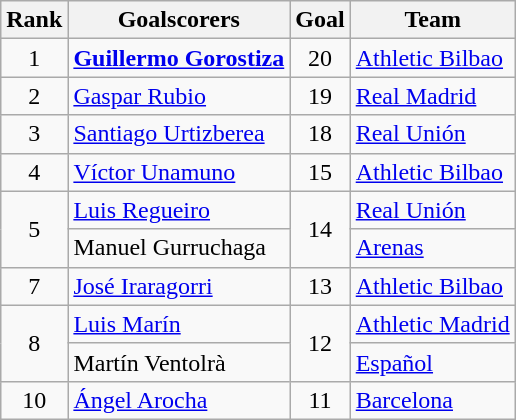<table class="wikitable">
<tr>
<th>Rank</th>
<th>Goalscorers</th>
<th>Goal</th>
<th>Team</th>
</tr>
<tr>
<td align=center>1</td>
<td> <strong><a href='#'>Guillermo Gorostiza</a></strong></td>
<td align=center>20</td>
<td><a href='#'>Athletic Bilbao</a></td>
</tr>
<tr>
<td align=center>2</td>
<td> <a href='#'>Gaspar Rubio</a></td>
<td align=center>19</td>
<td><a href='#'>Real Madrid</a></td>
</tr>
<tr>
<td align=center>3</td>
<td> <a href='#'>Santiago Urtizberea</a></td>
<td align=center>18</td>
<td><a href='#'>Real Unión</a></td>
</tr>
<tr>
<td align=center>4</td>
<td> <a href='#'>Víctor Unamuno</a></td>
<td align=center>15</td>
<td><a href='#'>Athletic Bilbao</a></td>
</tr>
<tr>
<td rowspan=2 align=center>5</td>
<td> <a href='#'>Luis Regueiro</a></td>
<td rowspan=2 align=center>14</td>
<td><a href='#'>Real Unión</a></td>
</tr>
<tr>
<td> Manuel Gurruchaga</td>
<td><a href='#'>Arenas</a></td>
</tr>
<tr>
<td align=center>7</td>
<td> <a href='#'>José Iraragorri</a></td>
<td align=center>13</td>
<td><a href='#'>Athletic Bilbao</a></td>
</tr>
<tr>
<td rowspan=2 align=center>8</td>
<td> <a href='#'>Luis Marín</a></td>
<td rowspan=2 align=center>12</td>
<td><a href='#'>Athletic Madrid</a></td>
</tr>
<tr>
<td> Martín Ventolrà</td>
<td><a href='#'>Español</a></td>
</tr>
<tr>
<td align=center>10</td>
<td> <a href='#'>Ángel Arocha</a></td>
<td align=center>11</td>
<td><a href='#'>Barcelona</a></td>
</tr>
</table>
